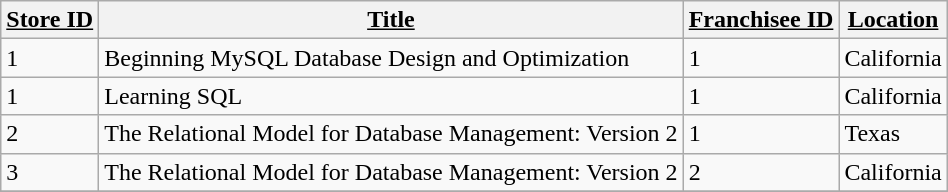<table class="wikitable">
<tr>
<th><u>Store ID</u></th>
<th><u>Title</u></th>
<th><u>Franchisee ID</u></th>
<th><u>Location</u></th>
</tr>
<tr>
<td>1</td>
<td>Beginning MySQL Database Design and Optimization</td>
<td>1</td>
<td>California</td>
</tr>
<tr>
<td>1</td>
<td>Learning SQL</td>
<td>1</td>
<td>California</td>
</tr>
<tr>
<td>2</td>
<td>The Relational Model for Database Management: Version 2</td>
<td>1</td>
<td>Texas</td>
</tr>
<tr>
<td>3</td>
<td>The Relational Model for Database Management: Version 2</td>
<td>2</td>
<td>California</td>
</tr>
<tr>
</tr>
</table>
